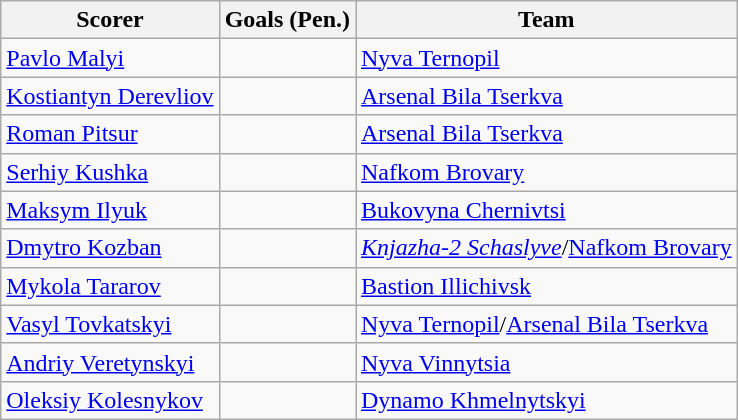<table class="wikitable">
<tr>
<th>Scorer</th>
<th>Goals (Pen.)</th>
<th>Team</th>
</tr>
<tr>
<td> <a href='#'>Pavlo Malyi</a></td>
<td></td>
<td><a href='#'>Nyva Ternopil</a></td>
</tr>
<tr>
<td> <a href='#'>Kostiantyn Derevliov</a></td>
<td></td>
<td><a href='#'>Arsenal Bila Tserkva</a></td>
</tr>
<tr>
<td> <a href='#'>Roman Pitsur</a></td>
<td></td>
<td><a href='#'>Arsenal Bila Tserkva</a></td>
</tr>
<tr>
<td> <a href='#'>Serhiy Kushka</a></td>
<td></td>
<td><a href='#'>Nafkom Brovary</a></td>
</tr>
<tr>
<td> <a href='#'>Maksym Ilyuk</a></td>
<td></td>
<td><a href='#'>Bukovyna Chernivtsi</a> </td>
</tr>
<tr>
<td> <a href='#'>Dmytro Kozban</a></td>
<td></td>
<td><em><a href='#'>Knjazha-2 Schaslyve</a></em>/<a href='#'>Nafkom Brovary</a> </td>
</tr>
<tr>
<td> <a href='#'>Mykola Tararov</a></td>
<td></td>
<td><a href='#'>Bastion Illichivsk</a></td>
</tr>
<tr>
<td> <a href='#'>Vasyl Tovkatskyi</a></td>
<td></td>
<td><a href='#'>Nyva Ternopil</a>/<a href='#'>Arsenal Bila Tserkva</a> </td>
</tr>
<tr>
<td> <a href='#'>Andriy Veretynskyi</a></td>
<td></td>
<td><a href='#'>Nyva Vinnytsia</a></td>
</tr>
<tr>
<td> <a href='#'>Oleksiy Kolesnykov</a></td>
<td></td>
<td><a href='#'>Dynamo Khmelnytskyi</a></td>
</tr>
</table>
